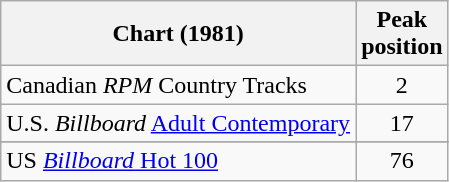<table class="wikitable sortable">
<tr>
<th align="left">Chart (1981)</th>
<th align="center">Peak<br>position</th>
</tr>
<tr>
<td align="left">Canadian <em>RPM</em> Country Tracks</td>
<td align="center">2</td>
</tr>
<tr>
<td align="left">U.S. <em>Billboard</em> <a href='#'>Adult Contemporary</a></td>
<td align="center">17</td>
</tr>
<tr>
</tr>
<tr>
<td>US <a href='#'><em>Billboard</em> Hot 100</a></td>
<td align="center">76</td>
</tr>
</table>
